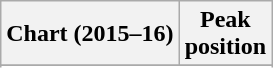<table class="wikitable sortable">
<tr>
<th>Chart (2015–16)</th>
<th>Peak<br>position</th>
</tr>
<tr>
</tr>
<tr>
</tr>
</table>
